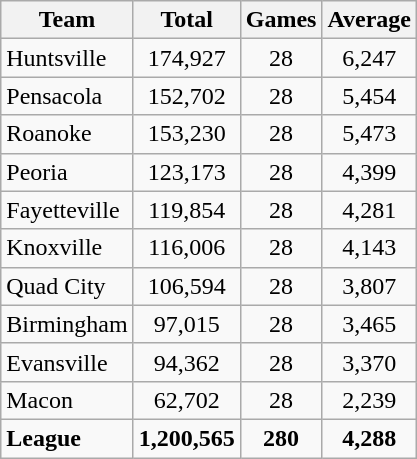<table class="wikitable">
<tr>
<th>Team</th>
<th>Total</th>
<th>Games</th>
<th>Average</th>
</tr>
<tr align=center>
<td align=left>Huntsville</td>
<td>174,927</td>
<td>28</td>
<td>6,247</td>
</tr>
<tr align=center>
<td align=left>Pensacola</td>
<td>152,702</td>
<td>28</td>
<td>5,454</td>
</tr>
<tr align=center>
<td align=left>Roanoke</td>
<td>153,230</td>
<td>28</td>
<td>5,473</td>
</tr>
<tr align=center>
<td align=left>Peoria</td>
<td>123,173</td>
<td>28</td>
<td>4,399</td>
</tr>
<tr align=center>
<td align=left>Fayetteville</td>
<td>119,854</td>
<td>28</td>
<td>4,281</td>
</tr>
<tr align=center>
<td align=left>Knoxville</td>
<td>116,006</td>
<td>28</td>
<td>4,143</td>
</tr>
<tr align=center>
<td align=left>Quad City</td>
<td>106,594</td>
<td>28</td>
<td>3,807</td>
</tr>
<tr align=center>
<td align=left>Birmingham</td>
<td>97,015</td>
<td>28</td>
<td>3,465</td>
</tr>
<tr align=center>
<td align=left>Evansville</td>
<td>94,362</td>
<td>28</td>
<td>3,370</td>
</tr>
<tr align=center>
<td align=left>Macon</td>
<td>62,702</td>
<td>28</td>
<td>2,239</td>
</tr>
<tr align=center>
<td align=left><strong>League</strong></td>
<td><strong>1,200,565</strong></td>
<td><strong>280</strong></td>
<td><strong>4,288</strong></td>
</tr>
</table>
